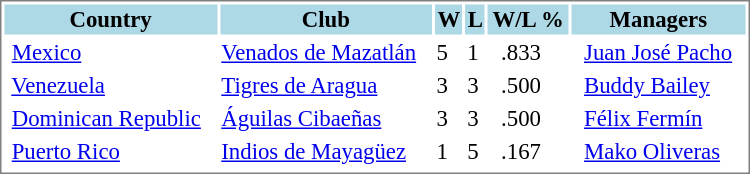<table cellpadding="1" width="500px" style="font-size: 95%; border: 1px solid gray;">
<tr style="background:lightblue;">
<th>Country</th>
<th>Club</th>
<th>W</th>
<th>L</th>
<th>W/L %</th>
<th>Managers</th>
</tr>
<tr>
<td> <a href='#'>Mexico</a></td>
<td><a href='#'>Venados de Mazatlán</a></td>
<td>5</td>
<td>1</td>
<td>  .833</td>
<td>  <a href='#'>Juan José Pacho</a></td>
</tr>
<tr>
<td> <a href='#'>Venezuela</a></td>
<td><a href='#'>Tigres de Aragua</a></td>
<td>3</td>
<td>3</td>
<td>  .500</td>
<td>  <a href='#'>Buddy Bailey</a></td>
</tr>
<tr>
<td> <a href='#'>Dominican Republic</a></td>
<td><a href='#'>Águilas Cibaeñas</a>    </td>
<td>3</td>
<td>3</td>
<td>  .500</td>
<td>  <a href='#'>Félix Fermín</a></td>
</tr>
<tr>
<td> <a href='#'>Puerto Rico</a></td>
<td><a href='#'>Indios de Mayagüez</a></td>
<td>1</td>
<td>5</td>
<td>  .167</td>
<td>  <a href='#'>Mako Oliveras</a></td>
</tr>
<tr>
</tr>
</table>
